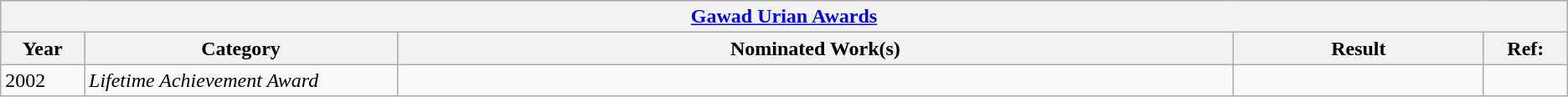<table class= "wikitable sortable">
<tr>
<th colspan="5"><a href='#'>Gawad Urian Awards</a></th>
</tr>
<tr>
<th Width=4%>Year</th>
<th Width=15%>Category</th>
<th Width=40%>Nominated Work(s)</th>
<th Width=12%>Result</th>
<th Width=4%>Ref:</th>
</tr>
<tr>
<td scope="row">2002</td>
<td><em>Lifetime Achievement Award</em></td>
<td></td>
<td></td>
<td></td>
</tr>
</table>
